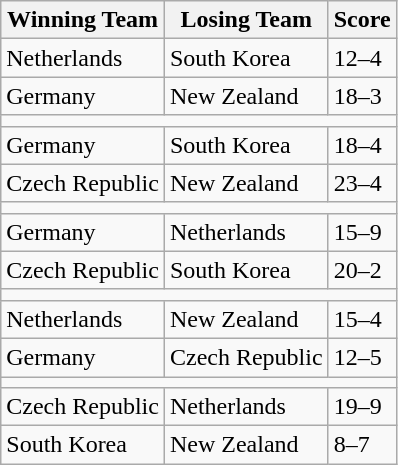<table class="wikitable">
<tr>
<th>Winning Team</th>
<th>Losing Team</th>
<th>Score</th>
</tr>
<tr>
<td>Netherlands</td>
<td>South Korea</td>
<td>12–4</td>
</tr>
<tr>
<td>Germany</td>
<td>New Zealand</td>
<td>18–3</td>
</tr>
<tr>
<td colspan="3"></td>
</tr>
<tr>
<td>Germany</td>
<td>South Korea</td>
<td>18–4</td>
</tr>
<tr>
<td>Czech Republic</td>
<td>New Zealand</td>
<td>23–4</td>
</tr>
<tr>
<td colspan="3"></td>
</tr>
<tr>
<td>Germany</td>
<td>Netherlands</td>
<td>15–9</td>
</tr>
<tr>
<td>Czech Republic</td>
<td>South Korea</td>
<td>20–2</td>
</tr>
<tr>
<td colspan="3"></td>
</tr>
<tr>
<td>Netherlands</td>
<td>New Zealand</td>
<td>15–4</td>
</tr>
<tr>
<td>Germany</td>
<td>Czech Republic</td>
<td>12–5</td>
</tr>
<tr>
<td colspan="3"></td>
</tr>
<tr>
<td>Czech Republic</td>
<td>Netherlands</td>
<td>19–9</td>
</tr>
<tr>
<td>South Korea</td>
<td>New Zealand</td>
<td>8–7</td>
</tr>
</table>
